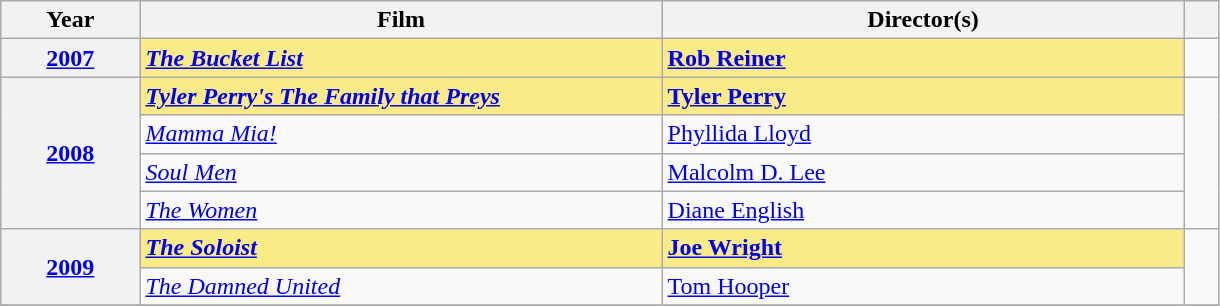<table class="wikitable">
<tr>
<th scope="col" style="width:8%;">Year</th>
<th scope="col" style="width:30%;">Film</th>
<th scope="col" style="width:30%;">Director(s)</th>
<th scope="col" style="width:2%;" class="unsortable"></th>
</tr>
<tr>
<th scope="row" rowspan=1 style="text-align:center;"><a href='#'>2007</a><br></th>
<td style="background:#FAEB86;"><strong><em><a href='#'>The Bucket List</a></em></strong></td>
<td style="background:#FAEB86;"><strong><a href='#'>Rob Reiner</a></strong></td>
<td rowspan="1"></td>
</tr>
<tr>
<th scope="row" rowspan=4 style="text-align:center;"><a href='#'>2008</a><br></th>
<td style="background:#FAEB86;"><strong><em><a href='#'>Tyler Perry's The Family that Preys</a></em></strong></td>
<td style="background:#FAEB86;"><strong><a href='#'>Tyler Perry</a></strong></td>
<td rowspan="4"></td>
</tr>
<tr>
<td><em><a href='#'>Mamma Mia!</a></em></td>
<td><a href='#'>Phyllida Lloyd</a></td>
</tr>
<tr>
<td><em><a href='#'>Soul Men</a></em></td>
<td><a href='#'>Malcolm D. Lee</a></td>
</tr>
<tr>
<td><em><a href='#'>The Women</a></em></td>
<td><a href='#'>Diane English</a></td>
</tr>
<tr>
<th scope="row" rowspan=2 style="text-align:center;"><a href='#'>2009</a><br></th>
<td style="background:#FAEB86;"><strong><em><a href='#'>The Soloist</a></em></strong></td>
<td style="background:#FAEB86;"><strong><a href='#'>Joe Wright</a></strong></td>
<td rowspan="2"></td>
</tr>
<tr>
<td><em><a href='#'>The Damned United</a></em></td>
<td><a href='#'>Tom Hooper</a></td>
</tr>
<tr>
</tr>
</table>
